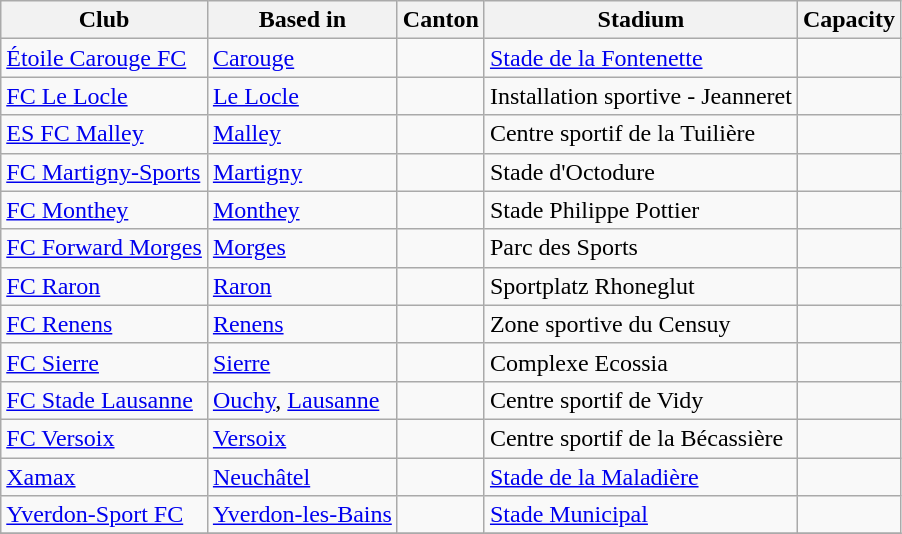<table class="wikitable">
<tr>
<th>Club</th>
<th>Based in</th>
<th>Canton</th>
<th>Stadium</th>
<th>Capacity</th>
</tr>
<tr>
<td><a href='#'>Étoile Carouge FC</a></td>
<td><a href='#'>Carouge</a></td>
<td></td>
<td><a href='#'>Stade de la Fontenette</a></td>
<td></td>
</tr>
<tr>
<td><a href='#'>FC Le Locle</a></td>
<td><a href='#'>Le Locle</a></td>
<td></td>
<td>Installation sportive - Jeanneret</td>
<td></td>
</tr>
<tr>
<td><a href='#'>ES FC Malley</a></td>
<td><a href='#'>Malley</a></td>
<td></td>
<td>Centre sportif de la Tuilière</td>
<td></td>
</tr>
<tr>
<td><a href='#'>FC Martigny-Sports</a></td>
<td><a href='#'>Martigny</a></td>
<td></td>
<td>Stade d'Octodure</td>
<td></td>
</tr>
<tr>
<td><a href='#'>FC Monthey</a></td>
<td><a href='#'>Monthey</a></td>
<td></td>
<td>Stade Philippe Pottier</td>
<td></td>
</tr>
<tr>
<td><a href='#'>FC Forward Morges</a></td>
<td><a href='#'>Morges</a></td>
<td></td>
<td>Parc des Sports</td>
<td></td>
</tr>
<tr>
<td><a href='#'>FC Raron</a></td>
<td><a href='#'>Raron</a></td>
<td></td>
<td>Sportplatz Rhoneglut</td>
<td></td>
</tr>
<tr>
<td><a href='#'>FC Renens</a></td>
<td><a href='#'>Renens</a></td>
<td></td>
<td>Zone sportive du Censuy</td>
<td></td>
</tr>
<tr>
<td><a href='#'>FC Sierre</a></td>
<td><a href='#'>Sierre</a></td>
<td></td>
<td>Complexe Ecossia</td>
<td></td>
</tr>
<tr>
<td><a href='#'>FC Stade Lausanne</a></td>
<td><a href='#'>Ouchy</a>, <a href='#'>Lausanne</a></td>
<td></td>
<td>Centre sportif de Vidy</td>
<td></td>
</tr>
<tr>
<td><a href='#'>FC Versoix</a></td>
<td><a href='#'>Versoix</a></td>
<td></td>
<td>Centre sportif de la Bécassière</td>
<td></td>
</tr>
<tr>
<td><a href='#'>Xamax</a></td>
<td><a href='#'>Neuchâtel</a></td>
<td></td>
<td><a href='#'>Stade de la Maladière</a></td>
<td></td>
</tr>
<tr>
<td><a href='#'>Yverdon-Sport FC</a></td>
<td><a href='#'>Yverdon-les-Bains</a></td>
<td></td>
<td><a href='#'>Stade Municipal</a></td>
<td></td>
</tr>
<tr>
</tr>
</table>
